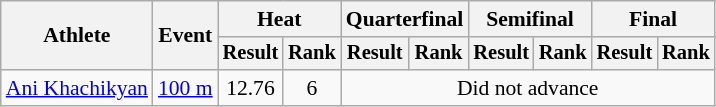<table class=wikitable style="font-size:90%">
<tr>
<th rowspan="2">Athlete</th>
<th rowspan="2">Event</th>
<th colspan="2">Heat</th>
<th colspan="2">Quarterfinal</th>
<th colspan="2">Semifinal</th>
<th colspan="2">Final</th>
</tr>
<tr style="font-size:95%">
<th>Result</th>
<th>Rank</th>
<th>Result</th>
<th>Rank</th>
<th>Result</th>
<th>Rank</th>
<th>Result</th>
<th>Rank</th>
</tr>
<tr align=center>
<td align=left><a href='#'>Ani Khachikyan</a></td>
<td align=left><a href='#'>100 m</a></td>
<td>12.76</td>
<td>6</td>
<td colspan=6>Did not advance</td>
</tr>
</table>
